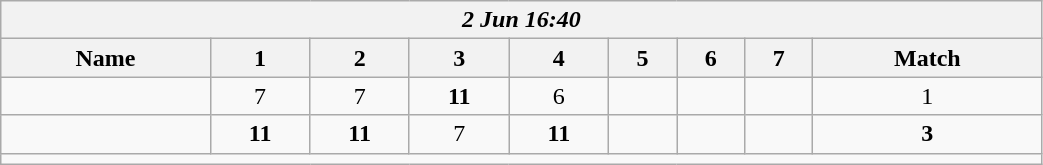<table class=wikitable style="text-align:center; width: 55%">
<tr>
<th colspan=17><em>2 Jun 16:40</em></th>
</tr>
<tr>
<th>Name</th>
<th>1</th>
<th>2</th>
<th>3</th>
<th>4</th>
<th>5</th>
<th>6</th>
<th>7</th>
<th>Match</th>
</tr>
<tr>
<td style="text-align:left;"></td>
<td>7</td>
<td>7</td>
<td><strong>11</strong></td>
<td>6</td>
<td></td>
<td></td>
<td></td>
<td>1</td>
</tr>
<tr>
<td style="text-align:left;"><strong></strong></td>
<td><strong>11</strong></td>
<td><strong>11</strong></td>
<td>7</td>
<td><strong>11</strong></td>
<td></td>
<td></td>
<td></td>
<td><strong>3</strong></td>
</tr>
<tr>
<td colspan=17></td>
</tr>
</table>
